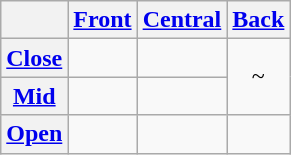<table class="wikitable" style=text-align:center>
<tr>
<th></th>
<th><a href='#'>Front</a></th>
<th><a href='#'>Central</a></th>
<th><a href='#'>Back</a></th>
</tr>
<tr>
<th><a href='#'>Close</a></th>
<td></td>
<td></td>
<td rowspan="2">~</td>
</tr>
<tr>
<th><a href='#'>Mid</a></th>
<td></td>
<td></td>
</tr>
<tr>
<th><a href='#'>Open</a></th>
<td></td>
<td></td>
<td></td>
</tr>
</table>
